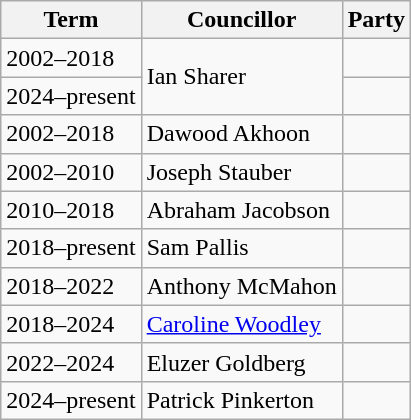<table class="wikitable">
<tr>
<th>Term</th>
<th>Councillor</th>
<th colspan=2>Party</th>
</tr>
<tr>
<td>2002–2018</td>
<td rowspan=2>Ian Sharer</td>
<td></td>
</tr>
<tr>
<td>2024–present</td>
<td></td>
</tr>
<tr>
<td>2002–2018</td>
<td>Dawood Akhoon</td>
<td></td>
</tr>
<tr>
<td>2002–2010</td>
<td>Joseph Stauber</td>
<td></td>
</tr>
<tr>
<td>2010–2018</td>
<td>Abraham Jacobson</td>
<td></td>
</tr>
<tr>
<td>2018–present</td>
<td>Sam Pallis</td>
<td></td>
</tr>
<tr>
<td>2018–2022</td>
<td>Anthony McMahon</td>
<td></td>
</tr>
<tr>
<td>2018–2024</td>
<td><a href='#'>Caroline Woodley</a></td>
<td></td>
</tr>
<tr>
<td>2022–2024</td>
<td>Eluzer Goldberg</td>
<td></td>
</tr>
<tr>
<td>2024–present</td>
<td>Patrick Pinkerton</td>
<td></td>
</tr>
</table>
